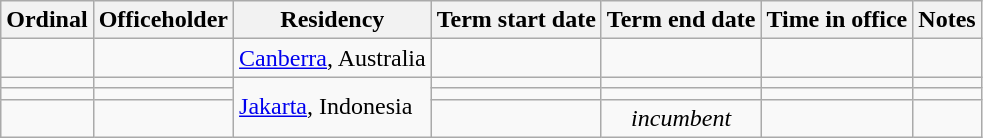<table class='wikitable sortable'>
<tr>
<th>Ordinal</th>
<th>Officeholder</th>
<th>Residency</th>
<th>Term start date</th>
<th>Term end date</th>
<th>Time in office</th>
<th>Notes</th>
</tr>
<tr>
<td align=center></td>
<td></td>
<td><a href='#'>Canberra</a>, Australia</td>
<td align=center></td>
<td align=center></td>
<td align=right></td>
<td></td>
</tr>
<tr>
<td align=center></td>
<td></td>
<td rowspan=3><a href='#'>Jakarta</a>, Indonesia</td>
<td align=center></td>
<td align=center></td>
<td align=right></td>
<td></td>
</tr>
<tr>
<td align=center></td>
<td></td>
<td align=center></td>
<td align=center></td>
<td align=right></td>
<td></td>
</tr>
<tr>
<td align=center></td>
<td></td>
<td align=center></td>
<td align=center><em>incumbent</em></td>
<td align=right></td>
<td></td>
</tr>
</table>
